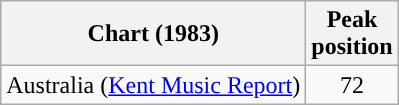<table class="wikitable">
<tr>
<th scope="col">Chart (1983)</th>
<th>Peak<br>position</th>
</tr>
<tr>
<td>Australia (<a href='#'>Kent Music Report</a>)</td>
<td style="text-align:center;">72</td>
</tr>
</table>
